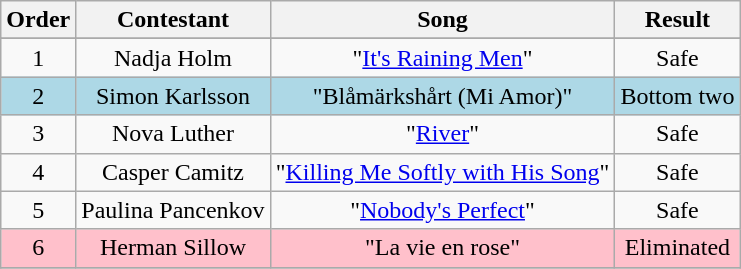<table class="wikitable plainrowheaders" style="text-align:center;">
<tr>
<th scope="col">Order</th>
<th scope="col">Contestant</th>
<th scope="col">Song</th>
<th scope="col">Result</th>
</tr>
<tr>
</tr>
<tr>
<td>1</td>
<td scope="row">Nadja Holm</td>
<td>"<a href='#'>It's Raining Men</a>"</td>
<td>Safe</td>
</tr>
<tr style="background:lightblue;">
<td>2</td>
<td scope="row">Simon Karlsson</td>
<td>"Blåmärkshårt (Mi Amor)"</td>
<td>Bottom two</td>
</tr>
<tr>
<td>3</td>
<td scope="row">Nova Luther</td>
<td>"<a href='#'>River</a>"</td>
<td>Safe</td>
</tr>
<tr>
<td>4</td>
<td scope="row">Casper Camitz</td>
<td>"<a href='#'>Killing Me Softly with His Song</a>"</td>
<td>Safe</td>
</tr>
<tr>
<td>5</td>
<td scope="row">Paulina Pancenkov</td>
<td>"<a href='#'>Nobody's Perfect</a>"</td>
<td>Safe</td>
</tr>
<tr style="background:pink;">
<td>6</td>
<td scope="row">Herman Sillow</td>
<td>"La vie en rose"</td>
<td>Eliminated</td>
</tr>
<tr>
</tr>
</table>
